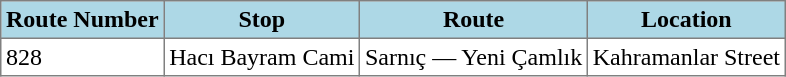<table class="toccolours" cellpadding="3" border="1" style="margin:1em auto; border-collapse:collapse">
<tr style="background:lightblue;">
<th>Route Number</th>
<th>Stop</th>
<th>Route</th>
<th>Location</th>
</tr>
<tr>
<td>828</td>
<td>Hacı Bayram Cami</td>
<td>Sarnıç — Yeni Çamlık</td>
<td>Kahramanlar Street</td>
</tr>
</table>
